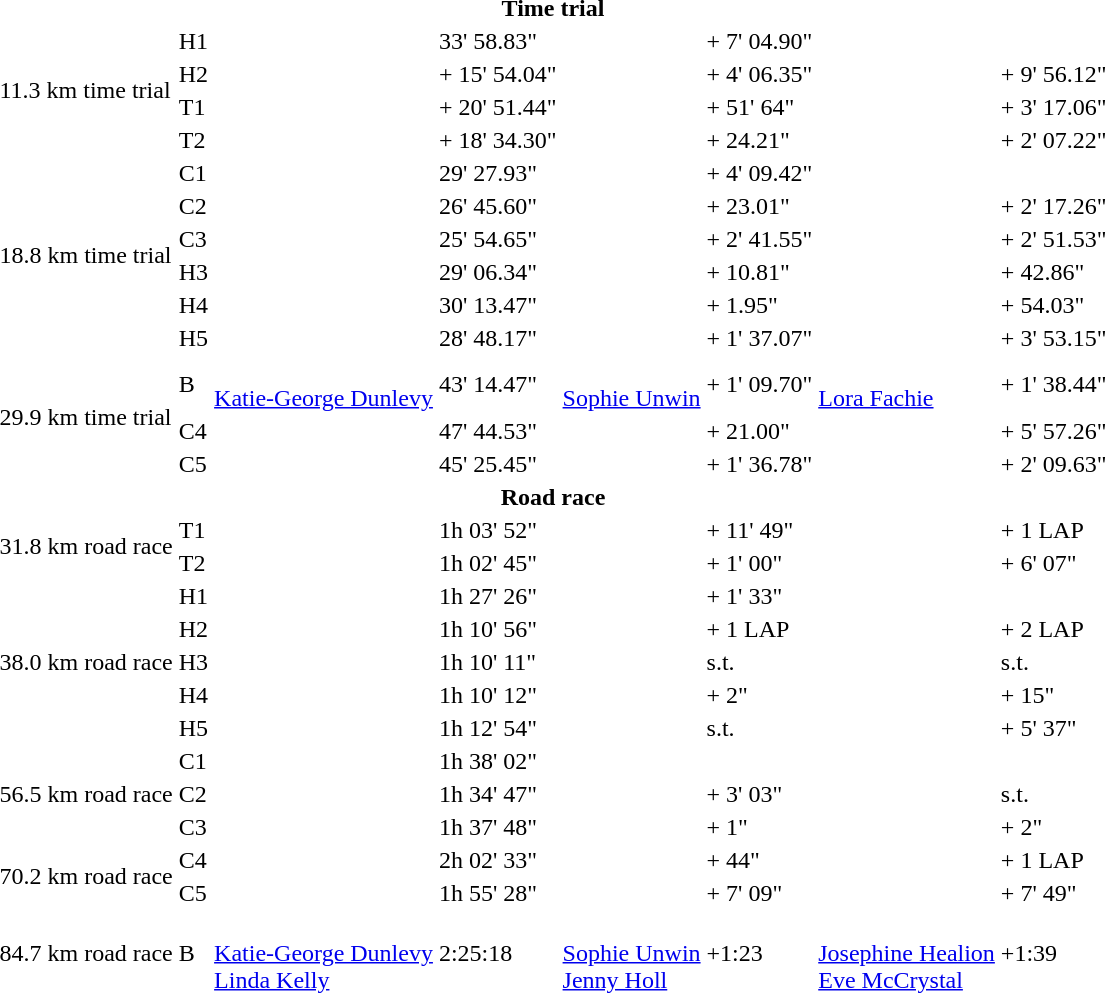<table>
<tr>
<th colspan=8>Time trial</th>
</tr>
<tr>
<td rowspan=4>11.3 km time trial</td>
<td>H1</td>
<td></td>
<td>33' 58.83"</td>
<td></td>
<td>+ 7' 04.90"</td>
<td></td>
<td></td>
</tr>
<tr>
<td>H2</td>
<td></td>
<td>+ 15' 54.04"</td>
<td></td>
<td>+ 4' 06.35"</td>
<td></td>
<td>+ 9' 56.12"</td>
</tr>
<tr>
<td>T1</td>
<td></td>
<td>+ 20' 51.44"</td>
<td></td>
<td>+ 51' 64"</td>
<td></td>
<td>+ 3' 17.06"</td>
</tr>
<tr>
<td>T2</td>
<td></td>
<td>+ 18' 34.30"</td>
<td></td>
<td>+ 24.21"</td>
<td></td>
<td>+ 2' 07.22"</td>
</tr>
<tr>
<td rowspan=6>18.8 km time trial</td>
<td>C1</td>
<td></td>
<td>29' 27.93"</td>
<td></td>
<td>+ 4' 09.42"</td>
<td></td>
<td></td>
</tr>
<tr>
<td>C2</td>
<td></td>
<td>26' 45.60"</td>
<td></td>
<td>+ 23.01"</td>
<td></td>
<td>+ 2' 17.26"</td>
</tr>
<tr>
<td>C3</td>
<td></td>
<td>25' 54.65"</td>
<td></td>
<td>+ 2' 41.55"</td>
<td></td>
<td>+ 2' 51.53"</td>
</tr>
<tr>
<td>H3</td>
<td></td>
<td>29' 06.34"</td>
<td></td>
<td>+  10.81"</td>
<td></td>
<td>+ 42.86"</td>
</tr>
<tr>
<td>H4</td>
<td></td>
<td>30' 13.47"</td>
<td></td>
<td>+  1.95"</td>
<td></td>
<td>+ 54.03"</td>
</tr>
<tr>
<td>H5</td>
<td></td>
<td>28' 48.17"</td>
<td></td>
<td>+ 1' 37.07"</td>
<td></td>
<td>+ 3' 53.15"</td>
</tr>
<tr>
<td rowspan=3>29.9 km time trial</td>
<td>B</td>
<td><br><a href='#'>Katie-George Dunlevy</a><br></td>
<td>43' 14.47"</td>
<td><br><a href='#'>Sophie Unwin</a><br></td>
<td>+ 1' 09.70"</td>
<td><br><a href='#'>Lora Fachie</a><br></td>
<td>+ 1' 38.44"</td>
</tr>
<tr>
<td>C4</td>
<td></td>
<td>47' 44.53"</td>
<td></td>
<td>+ 21.00"</td>
<td></td>
<td>+ 5' 57.26"</td>
</tr>
<tr>
<td>C5</td>
<td></td>
<td>45' 25.45"</td>
<td></td>
<td>+ 1' 36.78"</td>
<td></td>
<td>+ 2' 09.63"</td>
</tr>
<tr>
<th colspan=8>Road race</th>
</tr>
<tr>
<td rowspan=2>31.8 km road race</td>
<td>T1</td>
<td></td>
<td>1h 03' 52"</td>
<td></td>
<td>+ 11' 49"</td>
<td></td>
<td>+ 1 LAP</td>
</tr>
<tr>
<td>T2</td>
<td></td>
<td>1h 02' 45"</td>
<td></td>
<td>+ 1' 00"</td>
<td></td>
<td>+ 6' 07"</td>
</tr>
<tr>
<td rowspan=5>38.0 km road race</td>
<td>H1</td>
<td></td>
<td>1h 27' 26"</td>
<td></td>
<td>+ 1' 33"</td>
<td></td>
<td></td>
</tr>
<tr>
<td>H2</td>
<td></td>
<td>1h 10' 56"</td>
<td></td>
<td>+ 1 LAP</td>
<td></td>
<td>+ 2 LAP</td>
</tr>
<tr>
<td>H3</td>
<td></td>
<td>1h 10' 11"</td>
<td></td>
<td>s.t.</td>
<td></td>
<td>s.t.</td>
</tr>
<tr>
<td>H4</td>
<td></td>
<td>1h 10' 12"</td>
<td></td>
<td>+ 2"</td>
<td></td>
<td>+ 15"</td>
</tr>
<tr>
<td>H5</td>
<td></td>
<td>1h 12' 54"</td>
<td></td>
<td>s.t.</td>
<td></td>
<td>+ 5' 37"</td>
</tr>
<tr>
<td rowspan=3>56.5 km road race</td>
<td>C1</td>
<td></td>
<td>1h 38' 02"</td>
<td></td>
<td></td>
<td></td>
<td></td>
</tr>
<tr>
<td>C2</td>
<td></td>
<td>1h 34' 47"</td>
<td></td>
<td>+ 3' 03"</td>
<td></td>
<td>s.t.</td>
</tr>
<tr>
<td>C3</td>
<td></td>
<td>1h 37' 48"</td>
<td></td>
<td>+ 1"</td>
<td></td>
<td>+ 2"</td>
</tr>
<tr>
<td rowspan=2>70.2 km road race</td>
<td>C4</td>
<td></td>
<td>2h 02' 33"</td>
<td></td>
<td>+ 44"</td>
<td></td>
<td>+ 1 LAP</td>
</tr>
<tr>
<td>C5</td>
<td></td>
<td>1h 55' 28"</td>
<td></td>
<td>+ 7' 09"</td>
<td></td>
<td>+ 7' 49"</td>
</tr>
<tr>
<td>84.7 km road race</td>
<td>B</td>
<td><br><a href='#'>Katie-George Dunlevy</a><br><a href='#'>Linda Kelly</a></td>
<td>2:25:18</td>
<td><br><a href='#'>Sophie Unwin</a><br><a href='#'>Jenny Holl</a></td>
<td>+1:23</td>
<td><br><a href='#'>Josephine Healion</a><br><a href='#'>Eve McCrystal</a></td>
<td>+1:39</td>
</tr>
</table>
